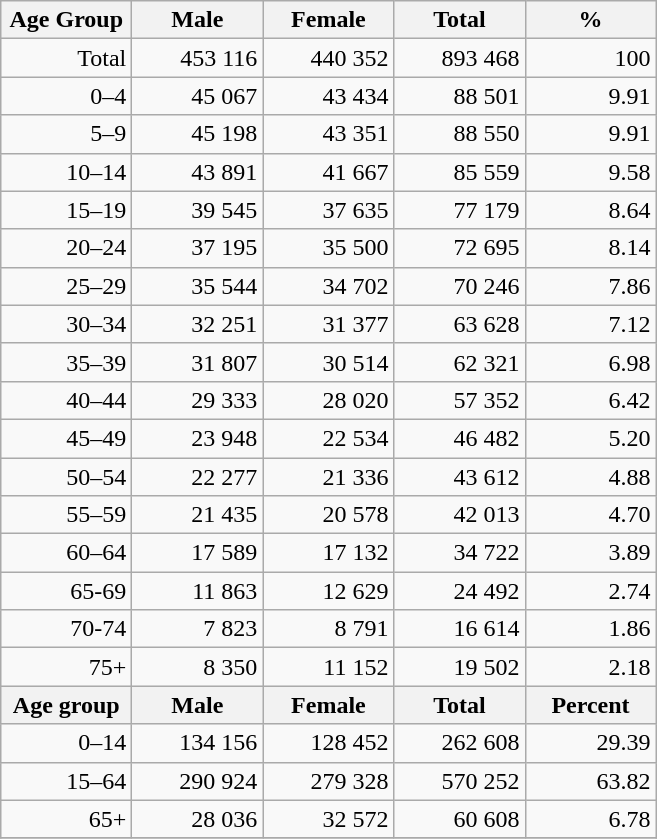<table class="wikitable">
<tr>
<th width="80pt">Age Group</th>
<th width="80pt">Male</th>
<th width="80pt">Female</th>
<th width="80pt">Total</th>
<th width="80pt">%</th>
</tr>
<tr>
<td align="right">Total</td>
<td align="right">453 116</td>
<td align="right">440 352</td>
<td align="right">893 468</td>
<td align="right">100</td>
</tr>
<tr>
<td align="right">0–4</td>
<td align="right">45 067</td>
<td align="right">43 434</td>
<td align="right">88 501</td>
<td align="right">9.91</td>
</tr>
<tr>
<td align="right">5–9</td>
<td align="right">45 198</td>
<td align="right">43 351</td>
<td align="right">88 550</td>
<td align="right">9.91</td>
</tr>
<tr>
<td align="right">10–14</td>
<td align="right">43 891</td>
<td align="right">41 667</td>
<td align="right">85 559</td>
<td align="right">9.58</td>
</tr>
<tr>
<td align="right">15–19</td>
<td align="right">39 545</td>
<td align="right">37 635</td>
<td align="right">77 179</td>
<td align="right">8.64</td>
</tr>
<tr>
<td align="right">20–24</td>
<td align="right">37 195</td>
<td align="right">35 500</td>
<td align="right">72 695</td>
<td align="right">8.14</td>
</tr>
<tr>
<td align="right">25–29</td>
<td align="right">35 544</td>
<td align="right">34 702</td>
<td align="right">70 246</td>
<td align="right">7.86</td>
</tr>
<tr>
<td align="right">30–34</td>
<td align="right">32 251</td>
<td align="right">31 377</td>
<td align="right">63 628</td>
<td align="right">7.12</td>
</tr>
<tr>
<td align="right">35–39</td>
<td align="right">31 807</td>
<td align="right">30 514</td>
<td align="right">62 321</td>
<td align="right">6.98</td>
</tr>
<tr>
<td align="right">40–44</td>
<td align="right">29 333</td>
<td align="right">28 020</td>
<td align="right">57 352</td>
<td align="right">6.42</td>
</tr>
<tr>
<td align="right">45–49</td>
<td align="right">23 948</td>
<td align="right">22 534</td>
<td align="right">46 482</td>
<td align="right">5.20</td>
</tr>
<tr>
<td align="right">50–54</td>
<td align="right">22 277</td>
<td align="right">21 336</td>
<td align="right">43 612</td>
<td align="right">4.88</td>
</tr>
<tr>
<td align="right">55–59</td>
<td align="right">21 435</td>
<td align="right">20 578</td>
<td align="right">42 013</td>
<td align="right">4.70</td>
</tr>
<tr>
<td align="right">60–64</td>
<td align="right">17 589</td>
<td align="right">17 132</td>
<td align="right">34 722</td>
<td align="right">3.89</td>
</tr>
<tr>
<td align="right">65-69</td>
<td align="right">11 863</td>
<td align="right">12 629</td>
<td align="right">24 492</td>
<td align="right">2.74</td>
</tr>
<tr>
<td align="right">70-74</td>
<td align="right">7 823</td>
<td align="right">8 791</td>
<td align="right">16 614</td>
<td align="right">1.86</td>
</tr>
<tr>
<td align="right">75+</td>
<td align="right">8 350</td>
<td align="right">11 152</td>
<td align="right">19 502</td>
<td align="right">2.18</td>
</tr>
<tr>
<th width="50">Age group</th>
<th width="80pt">Male</th>
<th width="80">Female</th>
<th width="80">Total</th>
<th width="50">Percent</th>
</tr>
<tr>
<td align="right">0–14</td>
<td align="right">134 156</td>
<td align="right">128 452</td>
<td align="right">262 608</td>
<td align="right">29.39</td>
</tr>
<tr>
<td align="right">15–64</td>
<td align="right">290 924</td>
<td align="right">279 328</td>
<td align="right">570 252</td>
<td align="right">63.82</td>
</tr>
<tr>
<td align="right">65+</td>
<td align="right">28 036</td>
<td align="right">32 572</td>
<td align="right">60 608</td>
<td align="right">6.78</td>
</tr>
<tr>
</tr>
</table>
